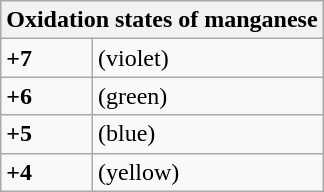<table class="wikitable floatright">
<tr>
<th colspan=2>Oxidation states of manganese</th>
</tr>
<tr>
<td><strong>+7</strong></td>
<td><a href='#'></a> (violet)</td>
</tr>
<tr>
<td><strong>+6</strong></td>
<td><a href='#'></a> (green)</td>
</tr>
<tr>
<td><strong>+5</strong></td>
<td><a href='#'></a> (blue)</td>
</tr>
<tr>
<td><strong>+4</strong></td>
<td><a href='#'></a> (yellow)</td>
</tr>
</table>
